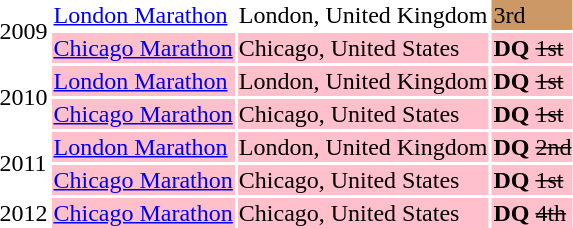<table>
<tr>
<td rowspan=2>2009</td>
<td><a href='#'>London Marathon</a></td>
<td>London, United Kingdom</td>
<td bgcolor=cc9966>3rd</td>
</tr>
<tr>
<td bgcolor=pink><a href='#'>Chicago Marathon</a></td>
<td bgcolor=pink>Chicago, United States</td>
<td bgcolor=pink><strong>DQ</strong> <del>1st </del></td>
</tr>
<tr>
<td rowspan=2>2010</td>
<td bgcolor=pink><a href='#'>London Marathon</a></td>
<td bgcolor=pink>London, United Kingdom</td>
<td bgcolor=pink><strong>DQ</strong> <del>1st </del></td>
</tr>
<tr>
<td bgcolor=pink><a href='#'>Chicago Marathon</a></td>
<td bgcolor=pink>Chicago, United States</td>
<td bgcolor=pink><strong>DQ</strong> <del>1st </del></td>
</tr>
<tr>
<td rowspan=2>2011</td>
<td bgcolor=pink><a href='#'>London Marathon</a></td>
<td bgcolor=pink>London, United Kingdom</td>
<td bgcolor=pink><strong>DQ</strong> <del>2nd </del></td>
</tr>
<tr>
<td bgcolor=pink><a href='#'>Chicago Marathon</a></td>
<td bgcolor=pink>Chicago, United States</td>
<td bgcolor=pink><strong>DQ</strong> <del>1st </del></td>
</tr>
<tr>
<td>2012</td>
<td bgcolor=pink><a href='#'>Chicago Marathon</a></td>
<td bgcolor=pink>Chicago, United States</td>
<td bgcolor=pink><strong>DQ</strong> <del>4th </del></td>
</tr>
</table>
